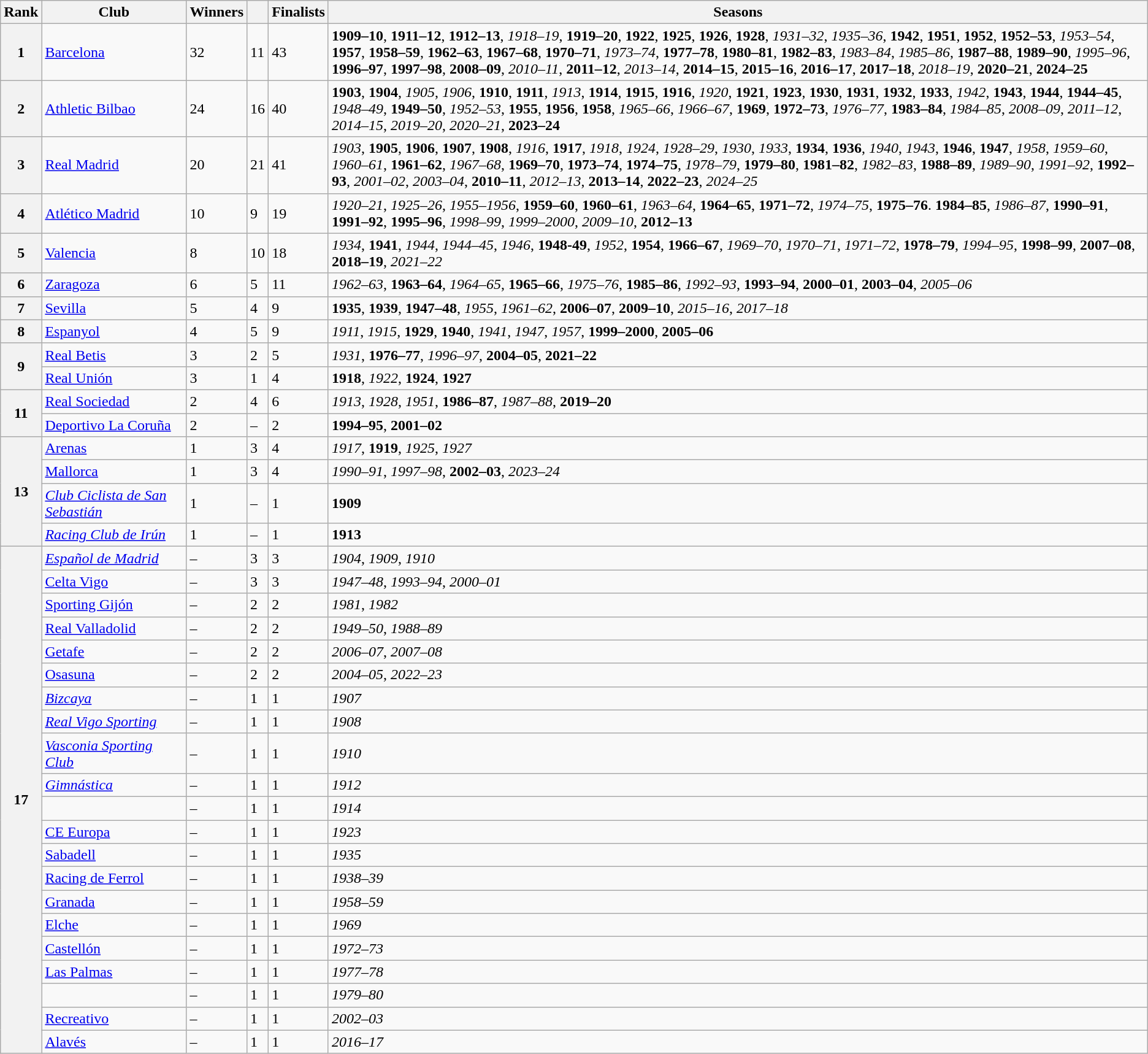<table class="wikitable">
<tr>
<th>Rank</th>
<th width=150>Club</th>
<th>Winners</th>
<th></th>
<th>Finalists</th>
<th>Seasons</th>
</tr>
<tr>
<th>1</th>
<td><a href='#'>Barcelona</a></td>
<td>32</td>
<td>11</td>
<td>43</td>
<td><strong>1909–10</strong>, <strong>1911–12</strong>, <strong>1912–13</strong>, <em>1918–19</em>, <strong>1919–20</strong>, <strong>1922</strong>, <strong>1925</strong>, <strong>1926</strong>, <strong>1928</strong>, <em>1931–32</em>, <em>1935–36</em>, <strong>1942</strong>, <strong>1951</strong>, <strong>1952</strong>, <strong>1952–53</strong>, <em>1953–54</em>, <strong>1957</strong>, <strong>1958–59</strong>, <strong>1962–63</strong>, <strong>1967–68</strong>, <strong>1970–71</strong>, <em>1973–74</em>, <strong>1977–78</strong>, <strong>1980–81</strong>, <strong>1982–83</strong>, <em>1983–84</em>, <em>1985–86</em>, <strong>1987–88</strong>, <strong>1989–90</strong>, <em>1995–96</em>, <strong>1996–97</strong>, <strong>1997–98</strong>, <strong>2008–09</strong>, <em>2010–11</em>, <strong>2011–12</strong>, <em>2013–14</em>, <strong>2014–15</strong>, <strong>2015–16</strong>, <strong>2016–17</strong>, <strong>2017–18</strong>, <em>2018–19</em>, <strong>2020–21</strong>, <strong>2024–25</strong></td>
</tr>
<tr>
<th>2</th>
<td><a href='#'>Athletic Bilbao</a></td>
<td>24</td>
<td>16</td>
<td>40</td>
<td><strong>1903</strong>, <strong>1904</strong>, <em>1905</em>, <em>1906</em>, <strong>1910</strong>, <strong>1911</strong>, <em>1913</em>, <strong>1914</strong>, <strong>1915</strong>, <strong>1916</strong>, <em>1920</em>, <strong>1921</strong>, <strong>1923</strong>, <strong>1930</strong>, <strong>1931</strong>, <strong>1932</strong>, <strong>1933</strong>, <em>1942</em>, <strong>1943</strong>, <strong>1944</strong>, <strong>1944–45</strong>, <em>1948–49</em>, <strong>1949–50</strong>, <em>1952–53</em>, <strong>1955</strong>, <strong>1956</strong>, <strong>1958</strong>, <em>1965–66</em>, <em>1966–67</em>, <strong>1969</strong>, <strong>1972–73</strong>, <em>1976–77</em>, <strong>1983–84</strong>, <em>1984–85</em>, <em>2008–09</em>, <em>2011–12</em>, <em>2014–15</em>, <em>2019–20</em>, <em>2020–21</em>, <strong>2023–24</strong></td>
</tr>
<tr>
<th>3</th>
<td><a href='#'>Real Madrid</a></td>
<td>20</td>
<td>21</td>
<td>41</td>
<td><em>1903</em>, <strong>1905</strong>, <strong>1906</strong>, <strong>1907</strong>, <strong>1908</strong>, <em>1916</em>, <strong>1917</strong>, <em>1918</em>, <em>1924</em>, <em>1928–29</em>, <em>1930</em>, <em>1933</em>, <strong>1934</strong>, <strong>1936</strong>, <em>1940</em>, <em>1943</em>, <strong>1946</strong>, <strong>1947</strong>, <em>1958</em>, <em>1959–60</em>, <em>1960–61</em>, <strong>1961–62</strong>, <em>1967–68</em>, <strong>1969–70</strong>, <strong>1973–74</strong>, <strong>1974–75</strong>, <em>1978–79</em>, <strong>1979–80</strong>, <strong>1981–82</strong>, <em>1982–83</em>, <strong>1988–89</strong>, <em>1989–90</em>, <em>1991–92</em>, <strong>1992–93</strong>, <em>2001–02</em>, <em>2003–04</em>, <strong>2010–11</strong>, <em>2012–13</em>, <strong>2013–14</strong>, <strong>2022–23</strong>, <em>2024–25</em></td>
</tr>
<tr>
<th>4</th>
<td><a href='#'>Atlético Madrid</a></td>
<td>10</td>
<td>9</td>
<td>19</td>
<td><em>1920–21</em>, <em>1925–26</em>, <em>1955–1956</em>, <strong>1959–60</strong>, <strong>1960–61</strong>, <em>1963–64</em>, <strong>1964–65</strong>, <strong>1971–72</strong>, <em>1974–75</em>, <strong>1975–76</strong>. <strong>1984–85</strong>, <em>1986–87</em>, <strong>1990–91</strong>, <strong>1991–92</strong>, <strong>1995–96</strong>, <em>1998–99</em>, <em>1999–2000</em>, <em>2009–10</em>, <strong>2012–13</strong></td>
</tr>
<tr>
<th>5</th>
<td><a href='#'>Valencia</a></td>
<td>8</td>
<td>10</td>
<td>18</td>
<td><em>1934</em>, <strong>1941</strong>, <em>1944</em>, <em>1944–45</em>, <em>1946</em>, <strong>1948-49</strong>, <em>1952</em>, <strong>1954</strong>, <strong>1966–67</strong>, <em>1969–70</em>, <em>1970–71</em>, <em>1971–72</em>, <strong>1978–79</strong>, <em>1994–95</em>, <strong>1998–99</strong>, <strong>2007–08</strong>, <strong>2018–19</strong>, <em>2021–22</em></td>
</tr>
<tr>
<th>6</th>
<td><a href='#'>Zaragoza</a></td>
<td>6</td>
<td>5</td>
<td>11</td>
<td><em>1962–63</em>, <strong>1963–64</strong>, <em>1964–65</em>, <strong>1965–66</strong>, <em>1975–76</em>, <strong>1985–86</strong>, <em>1992–93</em>, <strong>1993–94</strong>, <strong>2000–01</strong>, <strong>2003–04</strong>, <em>2005–06</em></td>
</tr>
<tr>
<th>7</th>
<td><a href='#'>Sevilla</a></td>
<td>5</td>
<td>4</td>
<td>9</td>
<td><strong>1935</strong>, <strong>1939</strong>, <strong>1947–48</strong>, <em>1955</em>, <em>1961–62</em>, <strong>2006–07</strong>, <strong>2009–10</strong>, <em>2015–16</em>, <em>2017–18</em></td>
</tr>
<tr>
<th>8</th>
<td><a href='#'>Espanyol</a></td>
<td>4</td>
<td>5</td>
<td>9</td>
<td><em>1911</em>, <em>1915</em>, <strong>1929</strong>, <strong>1940</strong>, <em>1941</em>, <em>1947</em>, <em>1957</em>, <strong>1999–2000</strong>, <strong>2005–06</strong></td>
</tr>
<tr>
<th rowspan="2">9</th>
<td><a href='#'>Real Betis</a></td>
<td>3</td>
<td>2</td>
<td>5</td>
<td><em>1931</em>, <strong>1976–77</strong>, <em>1996–97</em>, <strong>2004–05</strong>, <strong>2021–22</strong></td>
</tr>
<tr>
<td><a href='#'>Real Unión</a></td>
<td>3</td>
<td>1</td>
<td>4</td>
<td><strong>1918</strong>, <em>1922</em>, <strong>1924</strong>, <strong>1927</strong></td>
</tr>
<tr>
<th rowspan="2">11</th>
<td><a href='#'>Real Sociedad</a></td>
<td>2</td>
<td>4</td>
<td>6</td>
<td><em>1913</em>, <em>1928</em>, <em>1951</em>, <strong>1986–87</strong>, <em>1987–88</em>, <strong>2019–20</strong></td>
</tr>
<tr>
<td><a href='#'>Deportivo La Coruña</a></td>
<td>2</td>
<td>–</td>
<td>2</td>
<td><strong>1994–95</strong>, <strong>2001–02</strong></td>
</tr>
<tr>
<th rowspan="4">13</th>
<td><a href='#'>Arenas</a></td>
<td>1</td>
<td>3</td>
<td>4</td>
<td><em>1917</em>, <strong>1919</strong>, <em>1925</em>, <em>1927</em></td>
</tr>
<tr>
<td><a href='#'>Mallorca</a></td>
<td>1</td>
<td>3</td>
<td>4</td>
<td><em>1990–91</em>, <em>1997–98</em>, <strong>2002–03</strong>, <em>2023–24</em></td>
</tr>
<tr>
<td><em><a href='#'>Club Ciclista de San Sebastián</a></em></td>
<td>1</td>
<td>–</td>
<td>1</td>
<td><strong>1909</strong></td>
</tr>
<tr>
<td><em><a href='#'>Racing Club de Irún</a></em></td>
<td>1</td>
<td>–</td>
<td>1</td>
<td><strong>1913</strong></td>
</tr>
<tr>
<th rowspan=21>17</th>
<td><em><a href='#'>Español de Madrid</a></em></td>
<td>–</td>
<td>3</td>
<td>3</td>
<td><em>1904</em>, <em>1909</em>, <em>1910</em></td>
</tr>
<tr>
<td><a href='#'>Celta Vigo</a></td>
<td>–</td>
<td>3</td>
<td>3</td>
<td><em>1947–48</em>, <em>1993–94</em>, <em>2000–01</em></td>
</tr>
<tr>
<td><a href='#'>Sporting Gijón</a></td>
<td>–</td>
<td>2</td>
<td>2</td>
<td><em>1981</em>, <em>1982</em></td>
</tr>
<tr>
<td><a href='#'>Real Valladolid</a></td>
<td>–</td>
<td>2</td>
<td>2</td>
<td><em>1949–50</em>, <em>1988–89</em></td>
</tr>
<tr>
<td><a href='#'>Getafe</a></td>
<td>–</td>
<td>2</td>
<td>2</td>
<td><em>2006–07</em>, <em>2007–08</em></td>
</tr>
<tr>
<td><a href='#'>Osasuna</a></td>
<td>–</td>
<td>2</td>
<td>2</td>
<td><em>2004–05</em>, <em>2022–23</em></td>
</tr>
<tr>
<td><em><a href='#'>Bizcaya</a></em></td>
<td>–</td>
<td>1</td>
<td>1</td>
<td><em>1907</em></td>
</tr>
<tr>
<td><em><a href='#'>Real Vigo Sporting</a></em></td>
<td>–</td>
<td>1</td>
<td>1</td>
<td><em>1908</em></td>
</tr>
<tr>
<td><em><a href='#'>Vasconia Sporting Club</a></em></td>
<td>–</td>
<td>1</td>
<td>1</td>
<td><em>1910</em></td>
</tr>
<tr>
<td><em><a href='#'>Gimnástica</a></em></td>
<td>–</td>
<td>1</td>
<td>1</td>
<td><em>1912</em></td>
</tr>
<tr>
<td><em><a href='#'></a></em></td>
<td>–</td>
<td>1</td>
<td>1</td>
<td><em>1914</em></td>
</tr>
<tr>
<td><a href='#'>CE Europa</a></td>
<td>–</td>
<td>1</td>
<td>1</td>
<td><em>1923</em></td>
</tr>
<tr>
<td><a href='#'>Sabadell</a></td>
<td>–</td>
<td>1</td>
<td>1</td>
<td><em>1935</em></td>
</tr>
<tr>
<td><a href='#'>Racing de Ferrol</a></td>
<td>–</td>
<td>1</td>
<td>1</td>
<td><em>1938–39</em></td>
</tr>
<tr>
<td><a href='#'>Granada</a></td>
<td>–</td>
<td>1</td>
<td>1</td>
<td><em>1958–59</em></td>
</tr>
<tr>
<td><a href='#'>Elche</a></td>
<td>–</td>
<td>1</td>
<td>1</td>
<td><em>1969</em></td>
</tr>
<tr>
<td><a href='#'>Castellón</a></td>
<td>–</td>
<td>1</td>
<td>1</td>
<td><em>1972–73</em></td>
</tr>
<tr>
<td><a href='#'>Las Palmas</a></td>
<td>–</td>
<td>1</td>
<td>1</td>
<td><em>1977–78</em></td>
</tr>
<tr>
<td></td>
<td>–</td>
<td>1</td>
<td>1</td>
<td><em>1979–80</em></td>
</tr>
<tr>
<td><a href='#'>Recreativo</a></td>
<td>–</td>
<td>1</td>
<td>1</td>
<td><em>2002–03</em></td>
</tr>
<tr>
<td><a href='#'>Alavés</a></td>
<td>–</td>
<td>1</td>
<td>1</td>
<td><em>2016–17</em></td>
</tr>
</table>
